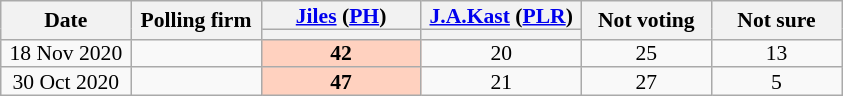<table class="wikitable sortable mw-collapsible mw-collapsed" style=text-align:center;font-size:90%;line-height:12px>
<tr>
<th rowspan=2 width=80px>Date</th>
<th rowspan=2 width=80px>Polling firm</th>
<th width=100px><a href='#'>Jiles</a> (<a href='#'>PH</a>)</th>
<th width=100px><a href='#'>J.A.Kast</a> (<a href='#'>PLR</a>)</th>
<th rowspan=2 width=80px>Not voting</th>
<th rowspan=2 width=80px>Not sure</th>
</tr>
<tr>
<th style=background:></th>
<th style=background:></th>
</tr>
<tr>
<td>18 Nov 2020</td>
<td></td>
<td style="background:#FFD1BF;"><strong>42</strong></td>
<td>20</td>
<td>25</td>
<td>13</td>
</tr>
<tr>
<td>30 Oct 2020</td>
<td></td>
<td style="background:#FFD1BF;"><strong>47</strong></td>
<td>21</td>
<td>27</td>
<td>5</td>
</tr>
</table>
